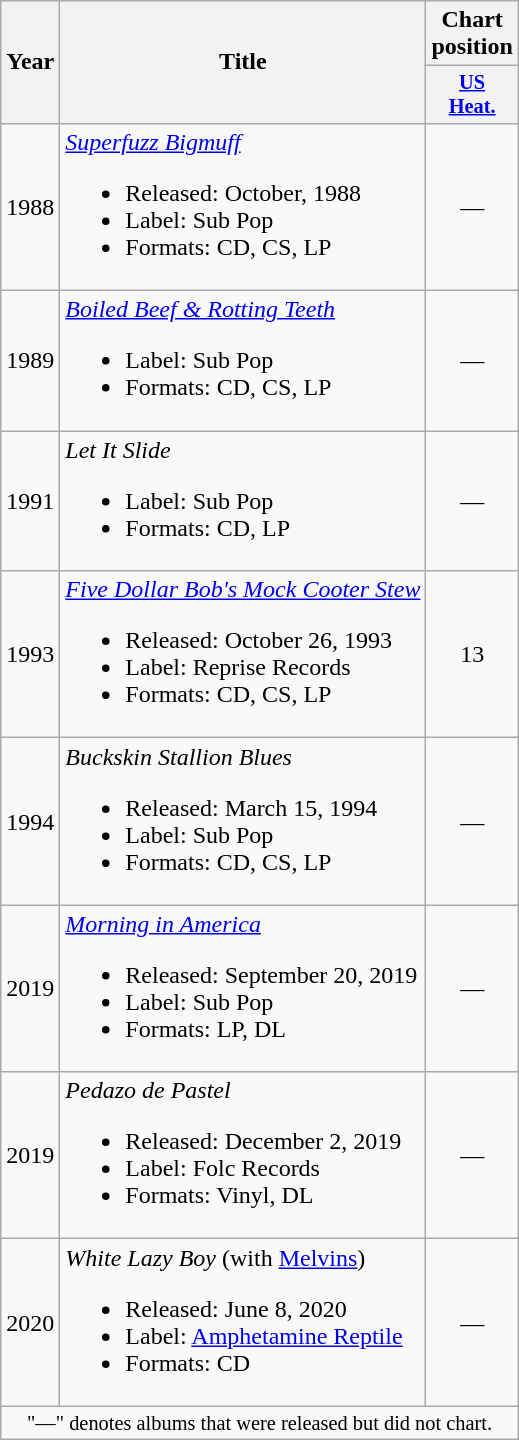<table class="wikitable">
<tr>
<th rowspan="2">Year</th>
<th rowspan="2">Title</th>
<th colspan="1">Chart position</th>
</tr>
<tr>
<th style="width:3em;font-size:85%"><a href='#'>US<br>Heat.</a><br></th>
</tr>
<tr>
<td>1988</td>
<td><em><a href='#'>Superfuzz Bigmuff</a></em><br><ul><li>Released: October, 1988</li><li>Label: Sub Pop</li><li>Formats: CD, CS, LP</li></ul></td>
<td align="center">—</td>
</tr>
<tr>
<td>1989</td>
<td><em><a href='#'>Boiled Beef & Rotting Teeth</a></em><br><ul><li>Label: Sub Pop</li><li>Formats: CD, CS, LP</li></ul></td>
<td align="center">—</td>
</tr>
<tr>
<td>1991</td>
<td><em>Let It Slide</em><br><ul><li>Label: Sub Pop</li><li>Formats: CD, LP</li></ul></td>
<td align="center">—</td>
</tr>
<tr>
<td>1993</td>
<td><em><a href='#'>Five Dollar Bob's Mock Cooter Stew</a></em><br><ul><li>Released: October 26, 1993</li><li>Label: Reprise Records</li><li>Formats: CD, CS, LP</li></ul></td>
<td align="center">13</td>
</tr>
<tr>
<td>1994</td>
<td><em>Buckskin Stallion Blues</em><br><ul><li>Released: March 15, 1994</li><li>Label: Sub Pop</li><li>Formats: CD, CS, LP</li></ul></td>
<td align="center">—</td>
</tr>
<tr>
<td>2019</td>
<td><em><a href='#'>Morning in America</a></em><br><ul><li>Released: September 20, 2019</li><li>Label: Sub Pop</li><li>Formats: LP, DL</li></ul></td>
<td align="center">—</td>
</tr>
<tr>
<td>2019</td>
<td><em>Pedazo de Pastel</em><br><ul><li>Released: December 2, 2019</li><li>Label: Folc Records</li><li>Formats: Vinyl, DL</li></ul></td>
<td align="center">—</td>
</tr>
<tr>
<td>2020</td>
<td><em>White Lazy Boy</em> (with <a href='#'>Melvins</a>)<br><ul><li>Released: June 8, 2020</li><li>Label: <a href='#'>Amphetamine Reptile</a></li><li>Formats: CD</li></ul></td>
<td align="center">—</td>
</tr>
<tr>
<td align="center" colspan="20" style="font-size: 85%">"—" denotes albums that were released but did not chart.</td>
</tr>
</table>
